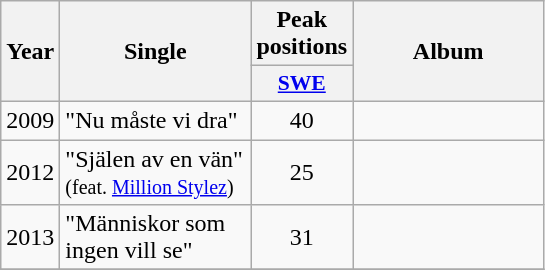<table class="wikitable">
<tr>
<th align="center" rowspan="2" width="10">Year</th>
<th align="center" rowspan="2" width="120">Single</th>
<th align="center" colspan="1" width="20">Peak positions</th>
<th align="center" rowspan="2" width="120">Album</th>
</tr>
<tr>
<th scope="col" style="width:3em;font-size:90%;"><a href='#'>SWE</a><br></th>
</tr>
<tr>
<td style="text-align:center;">2009</td>
<td>"Nu måste vi dra"</td>
<td style="text-align:center;">40</td>
<td style="text-align:center;"></td>
</tr>
<tr>
<td style="text-align:center;">2012</td>
<td>"Själen av en vän" <br><small>(feat. <a href='#'>Million Stylez</a>)</small></td>
<td style="text-align:center;">25</td>
<td style="text-align:center;"></td>
</tr>
<tr>
<td style="text-align:center;">2013</td>
<td>"Människor som ingen vill se"</td>
<td style="text-align:center;">31</td>
<td style="text-align:center;"></td>
</tr>
<tr>
</tr>
</table>
